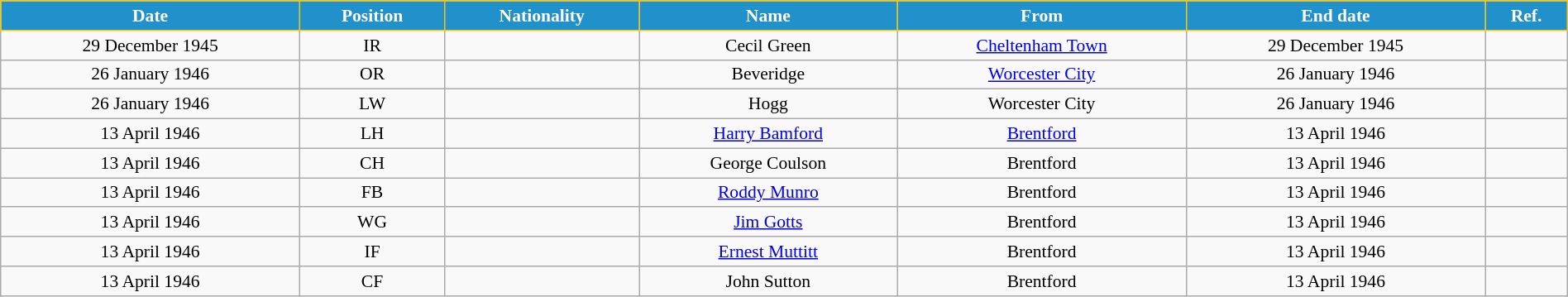<table class="wikitable" style="text-align:center; font-size:90%; width:100%;">
<tr>
<th style="background:#2191CC; color:white; border:1px solid #F7C408; text-align:center;">Date</th>
<th style="background:#2191CC; color:white; border:1px solid #F7C408; text-align:center;">Position</th>
<th style="background:#2191CC; color:white; border:1px solid #F7C408; text-align:center;">Nationality</th>
<th style="background:#2191CC; color:white; border:1px solid #F7C408; text-align:center;">Name</th>
<th style="background:#2191CC; color:white; border:1px solid #F7C408; text-align:center;">From</th>
<th style="background:#2191CC; color:white; border:1px solid #F7C408; text-align:center;">End date</th>
<th style="background:#2191CC; color:white; border:1px solid #F7C408; text-align:center;">Ref.</th>
</tr>
<tr>
<td>29 December 1945</td>
<td>IR</td>
<td></td>
<td>Cecil Green</td>
<td> <a href='#'>Cheltenham Town</a></td>
<td>29 December 1945</td>
<td></td>
</tr>
<tr>
<td>26 January 1946</td>
<td>OR</td>
<td></td>
<td>Beveridge</td>
<td> <a href='#'>Worcester City</a></td>
<td>26 January 1946</td>
<td></td>
</tr>
<tr>
<td>26 January 1946</td>
<td>LW</td>
<td></td>
<td>Hogg</td>
<td> Worcester City</td>
<td>26 January 1946</td>
<td></td>
</tr>
<tr>
<td>13 April 1946</td>
<td>LH</td>
<td></td>
<td><a href='#'>Harry Bamford</a></td>
<td> <a href='#'>Brentford</a></td>
<td>13 April 1946</td>
<td></td>
</tr>
<tr>
<td>13 April 1946</td>
<td>CH</td>
<td></td>
<td>George Coulson</td>
<td> Brentford</td>
<td>13 April 1946</td>
<td></td>
</tr>
<tr>
<td>13 April 1946</td>
<td>FB</td>
<td></td>
<td><a href='#'>Roddy Munro</a></td>
<td> Brentford</td>
<td>13 April 1946</td>
<td></td>
</tr>
<tr>
<td>13 April 1946</td>
<td>WG</td>
<td></td>
<td><a href='#'>Jim Gotts</a></td>
<td> Brentford</td>
<td>13 April 1946</td>
<td></td>
</tr>
<tr>
<td>13 April 1946</td>
<td>IF</td>
<td></td>
<td><a href='#'>Ernest Muttitt</a></td>
<td> Brentford</td>
<td>13 April 1946</td>
<td></td>
</tr>
<tr>
<td>13 April 1946</td>
<td>CF</td>
<td></td>
<td>John Sutton</td>
<td> Brentford</td>
<td>13 April 1946</td>
<td></td>
</tr>
</table>
